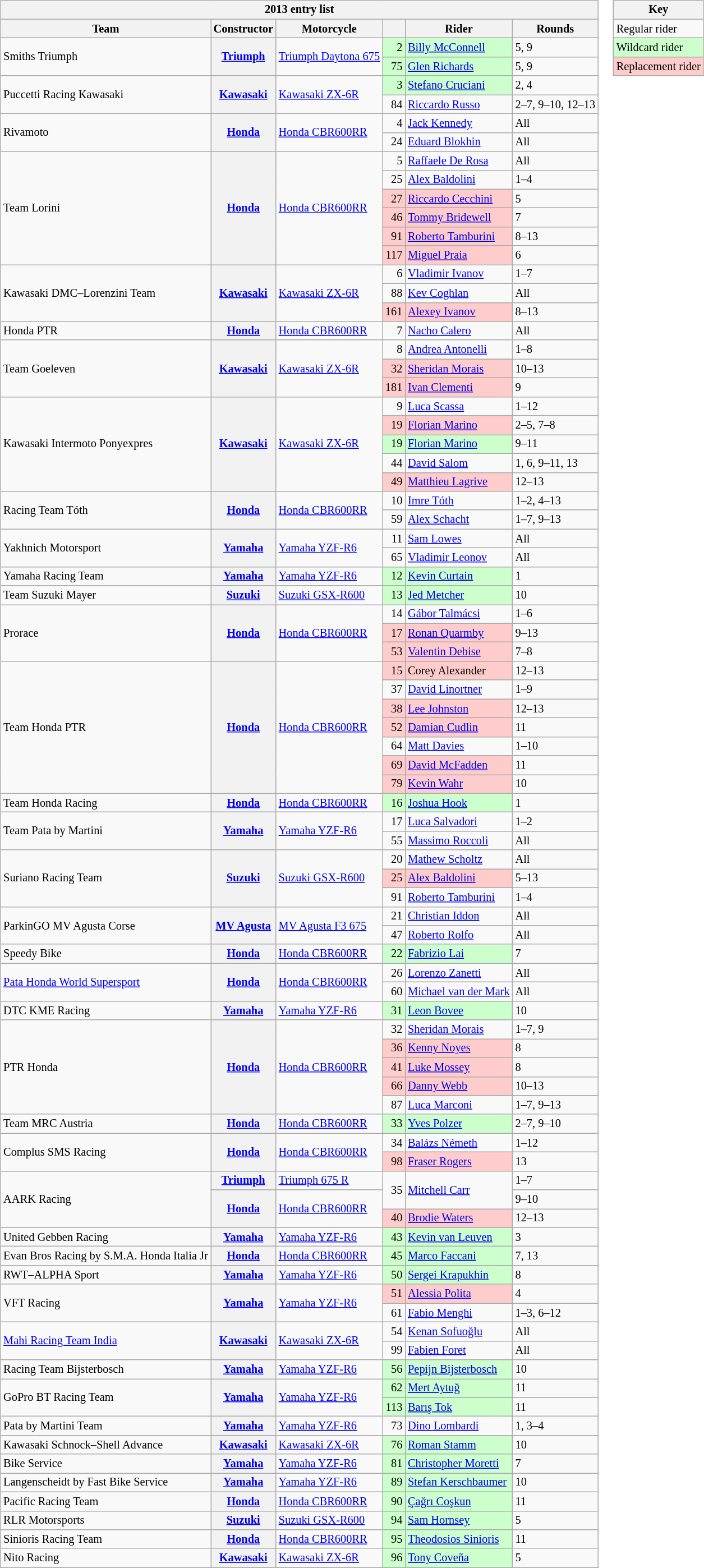<table>
<tr>
<td><br><table class="wikitable" style="font-size: 85%">
<tr>
<th colspan=6>2013 entry list</th>
</tr>
<tr>
<th>Team</th>
<th>Constructor</th>
<th>Motorcycle</th>
<th></th>
<th>Rider</th>
<th>Rounds</th>
</tr>
<tr>
<td rowspan=2>Smiths Triumph</td>
<th rowspan=2><a href='#'>Triumph</a></th>
<td rowspan=2><a href='#'>Triumph Daytona 675</a></td>
<td style="background:#ccffcc;" align=right>2</td>
<td style="background:#ccffcc;"> <a href='#'>Billy McConnell</a></td>
<td>5, 9</td>
</tr>
<tr>
<td style="background:#ccffcc;" align=right>75</td>
<td style="background:#ccffcc;"> <a href='#'>Glen Richards</a></td>
<td>5, 9</td>
</tr>
<tr>
<td rowspan=2>Puccetti Racing Kawasaki</td>
<th rowspan=2><a href='#'>Kawasaki</a></th>
<td rowspan=2><a href='#'>Kawasaki ZX-6R</a></td>
<td style="background:#ccffcc;" align=right>3</td>
<td style="background:#ccffcc;"> <a href='#'>Stefano Cruciani</a></td>
<td>2, 4</td>
</tr>
<tr>
<td align=right>84</td>
<td> <a href='#'>Riccardo Russo</a></td>
<td>2–7, 9–10, 12–13</td>
</tr>
<tr>
<td rowspan=2>Rivamoto</td>
<th rowspan=2><a href='#'>Honda</a></th>
<td rowspan=2><a href='#'>Honda CBR600RR</a></td>
<td align=right>4</td>
<td> <a href='#'>Jack Kennedy</a></td>
<td>All</td>
</tr>
<tr>
<td align=right>24</td>
<td> <a href='#'>Eduard Blokhin</a></td>
<td>All</td>
</tr>
<tr>
<td rowspan=6>Team Lorini</td>
<th rowspan=6><a href='#'>Honda</a></th>
<td rowspan=6><a href='#'>Honda CBR600RR</a></td>
<td align=right>5</td>
<td> <a href='#'>Raffaele De Rosa</a></td>
<td>All</td>
</tr>
<tr>
<td align=right>25</td>
<td> <a href='#'>Alex Baldolini</a></td>
<td>1–4</td>
</tr>
<tr>
<td style="background:#ffcccc;" align=right>27</td>
<td style="background:#ffcccc;"> <a href='#'>Riccardo Cecchini</a></td>
<td>5</td>
</tr>
<tr>
<td style="background:#ffcccc;" align=right>46</td>
<td style="background:#ffcccc;"> <a href='#'>Tommy Bridewell</a></td>
<td>7</td>
</tr>
<tr>
<td style="background:#ffcccc;" align=right>91</td>
<td style="background:#ffcccc;"> <a href='#'>Roberto Tamburini</a></td>
<td>8–13</td>
</tr>
<tr>
<td style="background:#ffcccc;" align=right>117</td>
<td style="background:#ffcccc;"> <a href='#'>Miguel Praia</a></td>
<td>6</td>
</tr>
<tr>
<td rowspan=3>Kawasaki DMC–Lorenzini Team</td>
<th rowspan=3><a href='#'>Kawasaki</a></th>
<td rowspan=3><a href='#'>Kawasaki ZX-6R</a></td>
<td align=right>6</td>
<td> <a href='#'>Vladimir Ivanov</a></td>
<td>1–7</td>
</tr>
<tr>
<td align=right>88</td>
<td> <a href='#'>Kev Coghlan</a></td>
<td>All</td>
</tr>
<tr>
<td style="background:#ffcccc;" align=right>161</td>
<td style="background:#ffcccc;"> <a href='#'>Alexey Ivanov</a></td>
<td>8–13</td>
</tr>
<tr>
<td>Honda PTR</td>
<th><a href='#'>Honda</a></th>
<td><a href='#'>Honda CBR600RR</a></td>
<td align=right>7</td>
<td> <a href='#'>Nacho Calero</a></td>
<td>All</td>
</tr>
<tr>
<td rowspan=3>Team Goeleven</td>
<th rowspan=3><a href='#'>Kawasaki</a></th>
<td rowspan=3><a href='#'>Kawasaki ZX-6R</a></td>
<td align=right>8</td>
<td> <a href='#'>Andrea Antonelli</a></td>
<td>1–8</td>
</tr>
<tr>
<td style="background:#ffcccc;" align=right>32</td>
<td style="background:#ffcccc;"> <a href='#'>Sheridan Morais</a></td>
<td>10–13</td>
</tr>
<tr>
<td style="background:#ffcccc;" align=right>181</td>
<td style="background:#ffcccc;"> <a href='#'>Ivan Clementi</a></td>
<td>9</td>
</tr>
<tr>
<td rowspan=5>Kawasaki Intermoto Ponyexpres</td>
<th rowspan=5><a href='#'>Kawasaki</a></th>
<td rowspan=5><a href='#'>Kawasaki ZX-6R</a></td>
<td align=right>9</td>
<td> <a href='#'>Luca Scassa</a></td>
<td>1–12</td>
</tr>
<tr>
<td style="background:#ffcccc;" align=right>19</td>
<td style="background:#ffcccc;"> <a href='#'>Florian Marino</a></td>
<td>2–5, 7–8</td>
</tr>
<tr>
<td style="background:#ccffcc;" align=right>19</td>
<td style="background:#ccffcc;"> <a href='#'>Florian Marino</a></td>
<td>9–11</td>
</tr>
<tr>
<td align=right>44</td>
<td> <a href='#'>David Salom</a></td>
<td>1, 6, 9–11, 13</td>
</tr>
<tr>
<td style="background:#ffcccc;" align=right>49</td>
<td style="background:#ffcccc;"> <a href='#'>Matthieu Lagrive</a></td>
<td>12–13</td>
</tr>
<tr>
<td rowspan=2>Racing Team Tóth</td>
<th rowspan=2><a href='#'>Honda</a></th>
<td rowspan=2><a href='#'>Honda CBR600RR</a></td>
<td align=right>10</td>
<td> <a href='#'>Imre Tóth</a></td>
<td>1–2, 4–13</td>
</tr>
<tr>
<td align=right>59</td>
<td> <a href='#'>Alex Schacht</a></td>
<td>1–7, 9–13</td>
</tr>
<tr>
<td rowspan=2>Yakhnich Motorsport</td>
<th rowspan=2><a href='#'>Yamaha</a></th>
<td rowspan=2><a href='#'>Yamaha YZF-R6</a></td>
<td align=right>11</td>
<td> <a href='#'>Sam Lowes</a></td>
<td>All</td>
</tr>
<tr>
<td align=right>65</td>
<td> <a href='#'>Vladimir Leonov</a></td>
<td>All</td>
</tr>
<tr>
<td>Yamaha Racing Team</td>
<th><a href='#'>Yamaha</a></th>
<td><a href='#'>Yamaha YZF-R6</a></td>
<td style="background:#ccffcc;" align=right>12</td>
<td style="background:#ccffcc;"> <a href='#'>Kevin Curtain</a></td>
<td>1</td>
</tr>
<tr>
<td>Team Suzuki Mayer</td>
<th><a href='#'>Suzuki</a></th>
<td><a href='#'>Suzuki GSX-R600</a></td>
<td style="background:#ccffcc;" align=right>13</td>
<td style="background:#ccffcc;"> <a href='#'>Jed Metcher</a></td>
<td>10</td>
</tr>
<tr>
<td rowspan=3>Prorace</td>
<th rowspan=3><a href='#'>Honda</a></th>
<td rowspan=3><a href='#'>Honda CBR600RR</a></td>
<td align=right>14</td>
<td> <a href='#'>Gábor Talmácsi</a></td>
<td>1–6</td>
</tr>
<tr>
<td style="background:#ffcccc;" align=right>17</td>
<td style="background:#ffcccc;"> <a href='#'>Ronan Quarmby</a></td>
<td>9–13</td>
</tr>
<tr>
<td style="background:#ffcccc;" align=right>53</td>
<td style="background:#ffcccc;"> <a href='#'>Valentin Debise</a></td>
<td>7–8</td>
</tr>
<tr>
<td rowspan=7>Team Honda PTR</td>
<th rowspan=7><a href='#'>Honda</a></th>
<td rowspan=7><a href='#'>Honda CBR600RR</a></td>
<td style="background:#ffcccc;" align=right>15</td>
<td style="background:#ffcccc;"> Corey Alexander</td>
<td>12–13</td>
</tr>
<tr>
<td align=right>37</td>
<td> <a href='#'>David Linortner</a></td>
<td>1–9</td>
</tr>
<tr>
<td style="background:#ffcccc;" align=right>38</td>
<td style="background:#ffcccc;"> <a href='#'>Lee Johnston</a></td>
<td>12–13</td>
</tr>
<tr>
<td style="background:#ffcccc;" align=right>52</td>
<td style="background:#ffcccc;"> <a href='#'>Damian Cudlin</a></td>
<td>11</td>
</tr>
<tr>
<td align=right>64</td>
<td> <a href='#'>Matt Davies</a></td>
<td>1–10</td>
</tr>
<tr>
<td style="background:#ffcccc;" align=right>69</td>
<td style="background:#ffcccc;"> <a href='#'>David McFadden</a></td>
<td>11</td>
</tr>
<tr>
<td style="background:#ffcccc;" align=right>79</td>
<td style="background:#ffcccc;"> <a href='#'>Kevin Wahr</a></td>
<td>10</td>
</tr>
<tr>
<td>Team Honda Racing</td>
<th><a href='#'>Honda</a></th>
<td><a href='#'>Honda CBR600RR</a></td>
<td style="background:#ccffcc;" align=right>16</td>
<td style="background:#ccffcc;"> <a href='#'>Joshua Hook</a></td>
<td>1</td>
</tr>
<tr>
<td rowspan=2>Team Pata by Martini</td>
<th rowspan=2><a href='#'>Yamaha</a></th>
<td rowspan=2><a href='#'>Yamaha YZF-R6</a></td>
<td align=right>17</td>
<td> <a href='#'>Luca Salvadori</a></td>
<td>1–2</td>
</tr>
<tr>
<td align=right>55</td>
<td> <a href='#'>Massimo Roccoli</a></td>
<td>All</td>
</tr>
<tr>
<td rowspan=3>Suriano Racing Team</td>
<th rowspan=3><a href='#'>Suzuki</a></th>
<td rowspan=3><a href='#'>Suzuki GSX-R600</a></td>
<td align=right>20</td>
<td> <a href='#'>Mathew Scholtz</a></td>
<td>All</td>
</tr>
<tr>
<td style="background:#ffcccc;" align=right>25</td>
<td style="background:#ffcccc;"> <a href='#'>Alex Baldolini</a></td>
<td>5–13</td>
</tr>
<tr>
<td align=right>91</td>
<td> <a href='#'>Roberto Tamburini</a></td>
<td>1–4</td>
</tr>
<tr>
<td rowspan=2>ParkinGO MV Agusta Corse</td>
<th rowspan=2><a href='#'>MV Agusta</a></th>
<td rowspan=2><a href='#'>MV Agusta F3 675</a></td>
<td align=right>21</td>
<td> <a href='#'>Christian Iddon</a></td>
<td>All</td>
</tr>
<tr>
<td align=right>47</td>
<td> <a href='#'>Roberto Rolfo</a></td>
<td>All</td>
</tr>
<tr>
<td>Speedy Bike</td>
<th><a href='#'>Honda</a></th>
<td><a href='#'>Honda CBR600RR</a></td>
<td style="background:#ccffcc;" align=right>22</td>
<td style="background:#ccffcc;"> <a href='#'>Fabrizio Lai</a></td>
<td>7</td>
</tr>
<tr>
<td rowspan=2><a href='#'>Pata Honda World Supersport</a></td>
<th rowspan=2><a href='#'>Honda</a></th>
<td rowspan=2><a href='#'>Honda CBR600RR</a></td>
<td align=right>26</td>
<td> <a href='#'>Lorenzo Zanetti</a></td>
<td>All</td>
</tr>
<tr>
<td align=right>60</td>
<td> <a href='#'>Michael van der Mark</a></td>
<td>All</td>
</tr>
<tr>
<td>DTC KME Racing</td>
<th><a href='#'>Yamaha</a></th>
<td><a href='#'>Yamaha YZF-R6</a></td>
<td style="background:#ccffcc;" align=right>31</td>
<td style="background:#ccffcc;"> <a href='#'>Leon Bovee</a></td>
<td>10</td>
</tr>
<tr>
<td rowspan=5>PTR Honda</td>
<th rowspan=5><a href='#'>Honda</a></th>
<td rowspan=5><a href='#'>Honda CBR600RR</a></td>
<td align=right>32</td>
<td> <a href='#'>Sheridan Morais</a></td>
<td>1–7, 9</td>
</tr>
<tr>
<td style="background:#ffcccc;" align=right>36</td>
<td style="background:#ffcccc;"> <a href='#'>Kenny Noyes</a></td>
<td>8</td>
</tr>
<tr>
<td style="background:#ffcccc;" align=right>41</td>
<td style="background:#ffcccc;"> <a href='#'>Luke Mossey</a></td>
<td>8</td>
</tr>
<tr>
<td style="background:#ffcccc;" align=right>66</td>
<td style="background:#ffcccc;"> <a href='#'>Danny Webb</a></td>
<td>10–13</td>
</tr>
<tr>
<td align=right>87</td>
<td> <a href='#'>Luca Marconi</a></td>
<td>1–7, 9–13</td>
</tr>
<tr>
<td>Team MRC Austria</td>
<th><a href='#'>Honda</a></th>
<td><a href='#'>Honda CBR600RR</a></td>
<td style="background:#ccffcc;" align=right>33</td>
<td style="background:#ccffcc;"> <a href='#'>Yves Polzer</a></td>
<td>2–7, 9–10</td>
</tr>
<tr>
<td rowspan=2>Complus SMS Racing</td>
<th rowspan=2><a href='#'>Honda</a></th>
<td rowspan=2><a href='#'>Honda CBR600RR</a></td>
<td align=right>34</td>
<td> <a href='#'>Balázs Németh</a></td>
<td>1–12</td>
</tr>
<tr>
<td style="background:#ffcccc;" align=right>98</td>
<td style="background:#ffcccc;"> <a href='#'>Fraser Rogers</a></td>
<td>13</td>
</tr>
<tr>
<td rowspan=3>AARK Racing</td>
<th><a href='#'>Triumph</a></th>
<td><a href='#'>Triumph 675 R</a></td>
<td rowspan=2 align=right>35</td>
<td rowspan=2> <a href='#'>Mitchell Carr</a></td>
<td>1–7</td>
</tr>
<tr>
<th rowspan=2><a href='#'>Honda</a></th>
<td rowspan=2><a href='#'>Honda CBR600RR</a></td>
<td>9–10</td>
</tr>
<tr>
<td style="background:#ffcccc;" align=right>40</td>
<td style="background:#ffcccc;"> <a href='#'>Brodie Waters</a></td>
<td>12–13</td>
</tr>
<tr>
<td>United Gebben Racing</td>
<th><a href='#'>Yamaha</a></th>
<td><a href='#'>Yamaha YZF-R6</a></td>
<td style="background:#ccffcc;" align=right>43</td>
<td style="background:#ccffcc;"> <a href='#'>Kevin van Leuven</a></td>
<td>3</td>
</tr>
<tr>
<td>Evan Bros Racing by S.M.A. Honda Italia Jr</td>
<th><a href='#'>Honda</a></th>
<td><a href='#'>Honda CBR600RR</a></td>
<td style="background:#ccffcc;" align=right>45</td>
<td style="background:#ccffcc;"> <a href='#'>Marco Faccani</a></td>
<td>7, 13</td>
</tr>
<tr>
<td>RWT–ALPHA Sport</td>
<th><a href='#'>Yamaha</a></th>
<td><a href='#'>Yamaha YZF-R6</a></td>
<td style="background:#ccffcc;" align=right>50</td>
<td style="background:#ccffcc;"> <a href='#'>Sergei Krapukhin</a></td>
<td>8</td>
</tr>
<tr>
<td rowspan=2>VFT Racing</td>
<th rowspan=2><a href='#'>Yamaha</a></th>
<td rowspan=2><a href='#'>Yamaha YZF-R6</a></td>
<td style="background:#ffcccc;" align=right>51</td>
<td style="background:#ffcccc;"> <a href='#'>Alessia Polita</a></td>
<td>4</td>
</tr>
<tr>
<td align=right>61</td>
<td> <a href='#'>Fabio Menghi</a></td>
<td>1–3, 6–12</td>
</tr>
<tr>
<td rowspan=2><a href='#'>Mahi Racing Team India</a></td>
<th rowspan=2><a href='#'>Kawasaki</a></th>
<td rowspan=2><a href='#'>Kawasaki ZX-6R</a></td>
<td align=right>54</td>
<td> <a href='#'>Kenan Sofuoğlu</a></td>
<td>All</td>
</tr>
<tr>
<td align=right>99</td>
<td> <a href='#'>Fabien Foret</a></td>
<td>All</td>
</tr>
<tr>
<td>Racing Team Bijsterbosch</td>
<th><a href='#'>Yamaha</a></th>
<td><a href='#'>Yamaha YZF-R6</a></td>
<td style="background:#ccffcc;" align=right>56</td>
<td style="background:#ccffcc;"> <a href='#'>Pepijn Bijsterbosch</a></td>
<td>10</td>
</tr>
<tr>
<td rowspan=2>GoPro BT Racing Team</td>
<th rowspan=2><a href='#'>Yamaha</a></th>
<td rowspan=2><a href='#'>Yamaha YZF-R6</a></td>
<td style="background:#ccffcc;" align=right>62</td>
<td style="background:#ccffcc;"> <a href='#'>Mert Aytuğ</a></td>
<td>11</td>
</tr>
<tr>
<td style="background:#ccffcc;" align=right>113</td>
<td style="background:#ccffcc;"> <a href='#'>Barış Tok</a></td>
<td>11</td>
</tr>
<tr>
<td>Pata by Martini Team</td>
<th><a href='#'>Yamaha</a></th>
<td><a href='#'>Yamaha YZF-R6</a></td>
<td align=right>73</td>
<td> <a href='#'>Dino Lombardi</a></td>
<td>1, 3–4</td>
</tr>
<tr>
<td>Kawasaki Schnock–Shell Advance</td>
<th><a href='#'>Kawasaki</a></th>
<td><a href='#'>Kawasaki ZX-6R</a></td>
<td style="background:#ccffcc;" align=right>76</td>
<td style="background:#ccffcc;"> <a href='#'>Roman Stamm</a></td>
<td>10</td>
</tr>
<tr>
<td>Bike Service</td>
<th><a href='#'>Yamaha</a></th>
<td><a href='#'>Yamaha YZF-R6</a></td>
<td style="background:#ccffcc;" align=right>81</td>
<td style="background:#ccffcc;"> <a href='#'>Christopher Moretti</a></td>
<td>7</td>
</tr>
<tr>
<td>Langenscheidt by Fast Bike Service</td>
<th><a href='#'>Yamaha</a></th>
<td><a href='#'>Yamaha YZF-R6</a></td>
<td style="background:#ccffcc;" align=right>89</td>
<td style="background:#ccffcc;"> <a href='#'>Stefan Kerschbaumer</a></td>
<td>10</td>
</tr>
<tr>
<td>Pacific Racing Team</td>
<th><a href='#'>Honda</a></th>
<td><a href='#'>Honda CBR600RR</a></td>
<td style="background:#ccffcc;" align=right>90</td>
<td style="background:#ccffcc;"> <a href='#'>Çağrı Coşkun</a></td>
<td>11</td>
</tr>
<tr>
<td>RLR Motorsports</td>
<th><a href='#'>Suzuki</a></th>
<td><a href='#'>Suzuki GSX-R600</a></td>
<td style="background:#ccffcc;" align=right>94</td>
<td style="background:#ccffcc;"> <a href='#'>Sam Hornsey</a></td>
<td>5</td>
</tr>
<tr>
<td>Sinioris Racing Team</td>
<th><a href='#'>Honda</a></th>
<td><a href='#'>Honda CBR600RR</a></td>
<td style="background:#ccffcc;" align=right>95</td>
<td style="background:#ccffcc;"> <a href='#'>Theodosios Sinioris</a></td>
<td>11</td>
</tr>
<tr>
<td>Nito Racing</td>
<th><a href='#'>Kawasaki</a></th>
<td><a href='#'>Kawasaki ZX-6R</a></td>
<td style="background:#ccffcc;" align=right>96</td>
<td style="background:#ccffcc;"> <a href='#'>Tony Coveña</a></td>
<td>5</td>
</tr>
</table>
</td>
<td valign="top"><br><table class="wikitable" style="font-size: 85%;">
<tr>
<th colspan=2>Key</th>
</tr>
<tr>
<td>Regular rider</td>
</tr>
<tr style="background:#ccffcc;">
<td>Wildcard rider</td>
</tr>
<tr style="background:#ffcccc;">
<td>Replacement rider</td>
</tr>
</table>
</td>
</tr>
</table>
